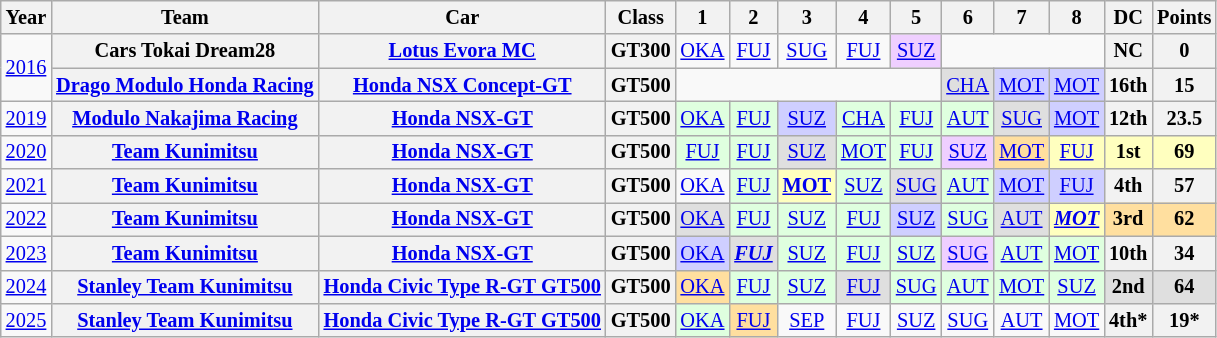<table class="wikitable" style="text-align:center; font-size:85%">
<tr>
<th>Year</th>
<th>Team</th>
<th>Car</th>
<th>Class</th>
<th>1</th>
<th>2</th>
<th>3</th>
<th>4</th>
<th>5</th>
<th>6</th>
<th>7</th>
<th>8</th>
<th>DC</th>
<th>Points</th>
</tr>
<tr>
<td rowspan="2"><a href='#'>2016</a></td>
<th nowrap>Cars Tokai Dream28</th>
<th nowrap><a href='#'>Lotus Evora MC</a></th>
<th>GT300</th>
<td><a href='#'>OKA</a></td>
<td><a href='#'>FUJ</a></td>
<td><a href='#'>SUG</a></td>
<td><a href='#'>FUJ</a></td>
<td style="background:#EFCFFF;"><a href='#'>SUZ</a><br></td>
<td colspan=3></td>
<th>NC</th>
<th>0</th>
</tr>
<tr>
<th nowrap><a href='#'>Drago Modulo Honda Racing</a></th>
<th nowrap><a href='#'>Honda NSX Concept-GT</a></th>
<th>GT500</th>
<td colspan=5></td>
<td style="background:#DFDFDF;"><a href='#'>CHA</a><br></td>
<td style="background:#CFCFFF;"><a href='#'>MOT</a><br></td>
<td style="background:#CFCFFF;"><a href='#'>MOT</a><br></td>
<th>16th</th>
<th>15</th>
</tr>
<tr>
<td><a href='#'>2019</a></td>
<th nowrap><a href='#'>Modulo Nakajima Racing</a></th>
<th><a href='#'>Honda NSX-GT</a></th>
<th>GT500</th>
<td style="background:#DFFFDF;"><a href='#'>OKA</a><br></td>
<td style="background:#DFFFDF;"><a href='#'>FUJ</a><br></td>
<td style="background:#CFCFFF;"><a href='#'>SUZ</a><br></td>
<td style="background:#DFFFDF;"><a href='#'>CHA</a><br></td>
<td style="background:#DFFFDF;"><a href='#'>FUJ</a><br></td>
<td style="background:#DFFFDF;"><a href='#'>AUT</a><br></td>
<td style="background:#DFDFDF;"><a href='#'>SUG</a><br></td>
<td style="background:#CFCFFF;"><a href='#'>MOT</a><br></td>
<th>12th</th>
<th>23.5</th>
</tr>
<tr>
<td><a href='#'>2020</a></td>
<th><a href='#'>Team Kunimitsu</a></th>
<th><a href='#'>Honda NSX-GT</a></th>
<th>GT500</th>
<td style="background:#DFFFDF;"><a href='#'>FUJ</a><br></td>
<td style="background:#DFFFDF;"><a href='#'>FUJ</a><br></td>
<td style="background:#DFDFDF;"><a href='#'>SUZ</a><br></td>
<td style="background:#DFFFDF;"><a href='#'>MOT</a><br></td>
<td style="background:#DFFFDF;"><a href='#'>FUJ</a><br></td>
<td style="background:#EFCFFF;"><a href='#'>SUZ</a><br></td>
<td style="background:#FFDF9F;"><a href='#'>MOT</a><br></td>
<td style="background:#FFFFBF;"><a href='#'>FUJ</a><br></td>
<th style="background:#FFFFBF;">1st</th>
<th style="background:#FFFFBF;">69</th>
</tr>
<tr>
<td><a href='#'>2021</a></td>
<th><a href='#'>Team Kunimitsu</a></th>
<th><a href='#'>Honda NSX-GT</a></th>
<th>GT500</th>
<td><a href='#'>OKA</a></td>
<td style="background:#DFFFDF;"><a href='#'>FUJ</a><br></td>
<td style="background:#FFFFBF;"><strong><a href='#'>MOT</a></strong><br></td>
<td style="background:#DFFFDF;"><a href='#'>SUZ</a><br></td>
<td style="background:#DFDFDF;"><a href='#'>SUG</a><br></td>
<td style="background:#DFFFDF;"><a href='#'>AUT</a><br></td>
<td style="background:#CFCFFF;"><a href='#'>MOT</a><br></td>
<td style="background:#CFCFFF;"><a href='#'>FUJ</a><br></td>
<th>4th</th>
<th>57</th>
</tr>
<tr>
<td><a href='#'>2022</a></td>
<th><a href='#'>Team Kunimitsu</a></th>
<th><a href='#'>Honda NSX-GT</a></th>
<th>GT500</th>
<td style="background:#DFDFDF;"><a href='#'>OKA</a><br></td>
<td style="background:#DFFFDF;"><a href='#'>FUJ</a><br></td>
<td style="background:#DFFFDF;"><a href='#'>SUZ</a><br></td>
<td style="background:#DFFFDF;"><a href='#'>FUJ</a><br></td>
<td style="background:#CFCFFF;"><a href='#'>SUZ</a><br></td>
<td style="background:#DFFFDF;"><a href='#'>SUG</a><br></td>
<td style="background:#DFDFDF;"><a href='#'>AUT</a><br></td>
<td style="background:#FFFFBF;"><strong><em><a href='#'>MOT</a></em></strong><br></td>
<th style="background:#FFDF9F;">3rd</th>
<th style="background:#FFDF9F;">62</th>
</tr>
<tr>
<td><a href='#'>2023</a></td>
<th><a href='#'>Team Kunimitsu</a></th>
<th><a href='#'>Honda NSX-GT</a></th>
<th>GT500</th>
<td style="background:#CFCFFF;"><a href='#'>OKA</a><br></td>
<td style="background:#DFDFDF;"><strong><em><a href='#'>FUJ</a></em></strong><br></td>
<td style="background:#DFFFDF;"><a href='#'>SUZ</a><br></td>
<td style="background:#DFFFDF;"><a href='#'>FUJ</a><br></td>
<td style="background:#DFFFDF;"><a href='#'>SUZ</a><br></td>
<td style="background:#EFCFFF;"><a href='#'>SUG</a><br></td>
<td style="background:#DFFFDF;"><a href='#'>AUT</a><br></td>
<td style="background:#DFFFDF;"><a href='#'>MOT</a><br></td>
<th>10th</th>
<th>34</th>
</tr>
<tr>
<td><a href='#'>2024</a></td>
<th nowrap><a href='#'>Stanley Team Kunimitsu</a></th>
<th nowrap><a href='#'>Honda Civic Type R-GT GT500</a></th>
<th>GT500</th>
<td style="background:#FFDF9F;"><a href='#'>OKA</a><br></td>
<td style="background:#DFFFDF;"><a href='#'>FUJ</a><br></td>
<td style="background:#DFFFDF;"><a href='#'>SUZ</a><br></td>
<td style="background:#DFDFDF;"><a href='#'>FUJ</a><br></td>
<td style="background:#DFFFDF;"><a href='#'>SUG</a><br></td>
<td style="background:#DFFFDF;"><a href='#'>AUT</a><br></td>
<td style="background:#DFFFDF;"><a href='#'>MOT</a><br></td>
<td style="background:#DFFFDF;"><a href='#'>SUZ</a><br></td>
<th style="background:#DFDFDF;">2nd</th>
<th style="background:#DFDFDF;">64</th>
</tr>
<tr>
<td><a href='#'>2025</a></td>
<th><a href='#'>Stanley Team Kunimitsu</a></th>
<th><a href='#'>Honda Civic Type R-GT GT500</a></th>
<th>GT500</th>
<td style="background:#DFFFDF;"><a href='#'>OKA</a><br></td>
<td style="background:#FFDF9F;"><a href='#'>FUJ</a><br></td>
<td style="background:#;"><a href='#'>SEP</a><br></td>
<td style="background:#;"><a href='#'>FUJ</a><br></td>
<td style="background:#;"><a href='#'>SUZ</a><br></td>
<td style="background:#;"><a href='#'>SUG</a><br></td>
<td style="background:#;"><a href='#'>AUT</a><br></td>
<td style="background:#;"><a href='#'>MOT</a><br></td>
<th>4th*</th>
<th>19*</th>
</tr>
</table>
